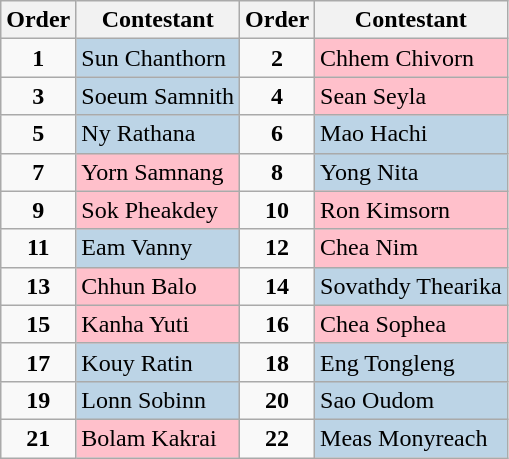<table class="wikitable">
<tr>
<th>Order</th>
<th>Contestant</th>
<th>Order</th>
<th>Contestant</th>
</tr>
<tr>
<td align="center"><strong>1</strong></td>
<td style="background:#BCD4E6">Sun Chanthorn</td>
<td align="center"><strong>2</strong></td>
<td style="background:pink">Chhem Chivorn</td>
</tr>
<tr>
<td align="center"><strong>3</strong></td>
<td style="background:#BCD4E6">Soeum Samnith</td>
<td align="center"><strong>4</strong></td>
<td style="background:pink">Sean Seyla</td>
</tr>
<tr>
<td align="center"><strong>5</strong></td>
<td style="background:#BCD4E6">Ny Rathana</td>
<td align="center"><strong>6</strong></td>
<td style="background:#BCD4E6">Mao Hachi</td>
</tr>
<tr>
<td align="center"><strong>7</strong></td>
<td style="background:pink">Yorn Samnang</td>
<td align="center"><strong>8</strong></td>
<td style="background:#BCD4E6">Yong Nita</td>
</tr>
<tr>
<td align="center"><strong>9</strong></td>
<td style="background:pink">Sok Pheakdey</td>
<td align="center"><strong>10</strong></td>
<td style="background:pink">Ron Kimsorn</td>
</tr>
<tr>
<td align="center"><strong>11</strong></td>
<td style="background:#BCD4E6">Eam Vanny</td>
<td align="center"><strong>12</strong></td>
<td style="background:pink">Chea Nim</td>
</tr>
<tr>
<td align="center"><strong>13</strong></td>
<td style="background:pink">Chhun Balo</td>
<td align="center"><strong>14</strong></td>
<td style="background:#BCD4E6">Sovathdy Thearika</td>
</tr>
<tr>
<td align="center"><strong>15</strong></td>
<td style="background:pink">Kanha Yuti</td>
<td align="center"><strong>16</strong></td>
<td style="background:pink">Chea Sophea</td>
</tr>
<tr>
<td align="center"><strong>17</strong></td>
<td style="background:#BCD4E6">Kouy Ratin</td>
<td align="center"><strong>18</strong></td>
<td style="background:#BCD4E6">Eng Tongleng</td>
</tr>
<tr>
<td align="center"><strong>19</strong></td>
<td style="background:#BCD4E6">Lonn Sobinn</td>
<td align="center"><strong>20</strong></td>
<td style="background:#BCD4E6">Sao Oudom</td>
</tr>
<tr>
<td align="center"><strong>21</strong></td>
<td style="background:pink">Bolam Kakrai</td>
<td align="center"><strong>22</strong></td>
<td style="background:#BCD4E6">Meas Monyreach</td>
</tr>
</table>
